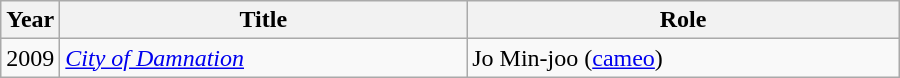<table class="wikitable" style="width:600px">
<tr>
<th width=10>Year</th>
<th>Title</th>
<th>Role</th>
</tr>
<tr>
<td>2009</td>
<td><em><a href='#'>City of Damnation</a></em></td>
<td>Jo Min-joo (<a href='#'>cameo</a>)</td>
</tr>
</table>
